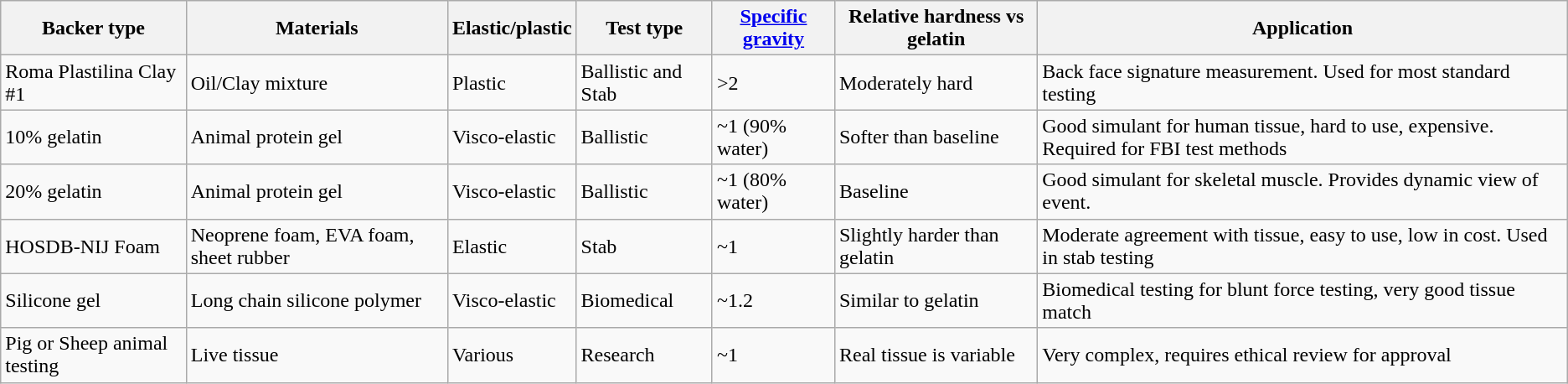<table class="wikitable">
<tr>
<th>Backer type</th>
<th>Materials</th>
<th>Elastic/plastic</th>
<th>Test type</th>
<th><a href='#'>Specific gravity</a></th>
<th>Relative hardness vs gelatin</th>
<th>Application</th>
</tr>
<tr>
<td>Roma Plastilina Clay #1</td>
<td>Oil/Clay mixture</td>
<td>Plastic</td>
<td>Ballistic and Stab</td>
<td>>2</td>
<td>Moderately hard</td>
<td>Back face signature measurement. Used for most standard testing</td>
</tr>
<tr>
<td>10% gelatin<br></td>
<td>Animal protein gel</td>
<td>Visco-elastic</td>
<td>Ballistic</td>
<td>~1 (90% water)</td>
<td>Softer than baseline</td>
<td>Good simulant for human tissue, hard to use, expensive.  Required for FBI test methods</td>
</tr>
<tr>
<td>20% gelatin</td>
<td>Animal protein gel</td>
<td>Visco-elastic</td>
<td>Ballistic</td>
<td>~1 (80% water)</td>
<td>Baseline</td>
<td>Good simulant for skeletal muscle. Provides dynamic view of event.</td>
</tr>
<tr>
<td>HOSDB-NIJ Foam</td>
<td>Neoprene foam, EVA foam, sheet rubber</td>
<td>Elastic</td>
<td>Stab</td>
<td>~1</td>
<td>Slightly harder than gelatin</td>
<td>Moderate agreement with tissue, easy to use, low in cost. Used in stab testing</td>
</tr>
<tr>
<td>Silicone gel</td>
<td>Long chain silicone polymer</td>
<td>Visco-elastic</td>
<td>Biomedical</td>
<td>~1.2</td>
<td>Similar to gelatin</td>
<td>Biomedical testing for blunt force testing, very good tissue match</td>
</tr>
<tr>
<td>Pig or Sheep animal testing</td>
<td>Live tissue</td>
<td>Various</td>
<td>Research</td>
<td>~1</td>
<td>Real tissue is variable</td>
<td>Very complex, requires ethical review for approval</td>
</tr>
</table>
